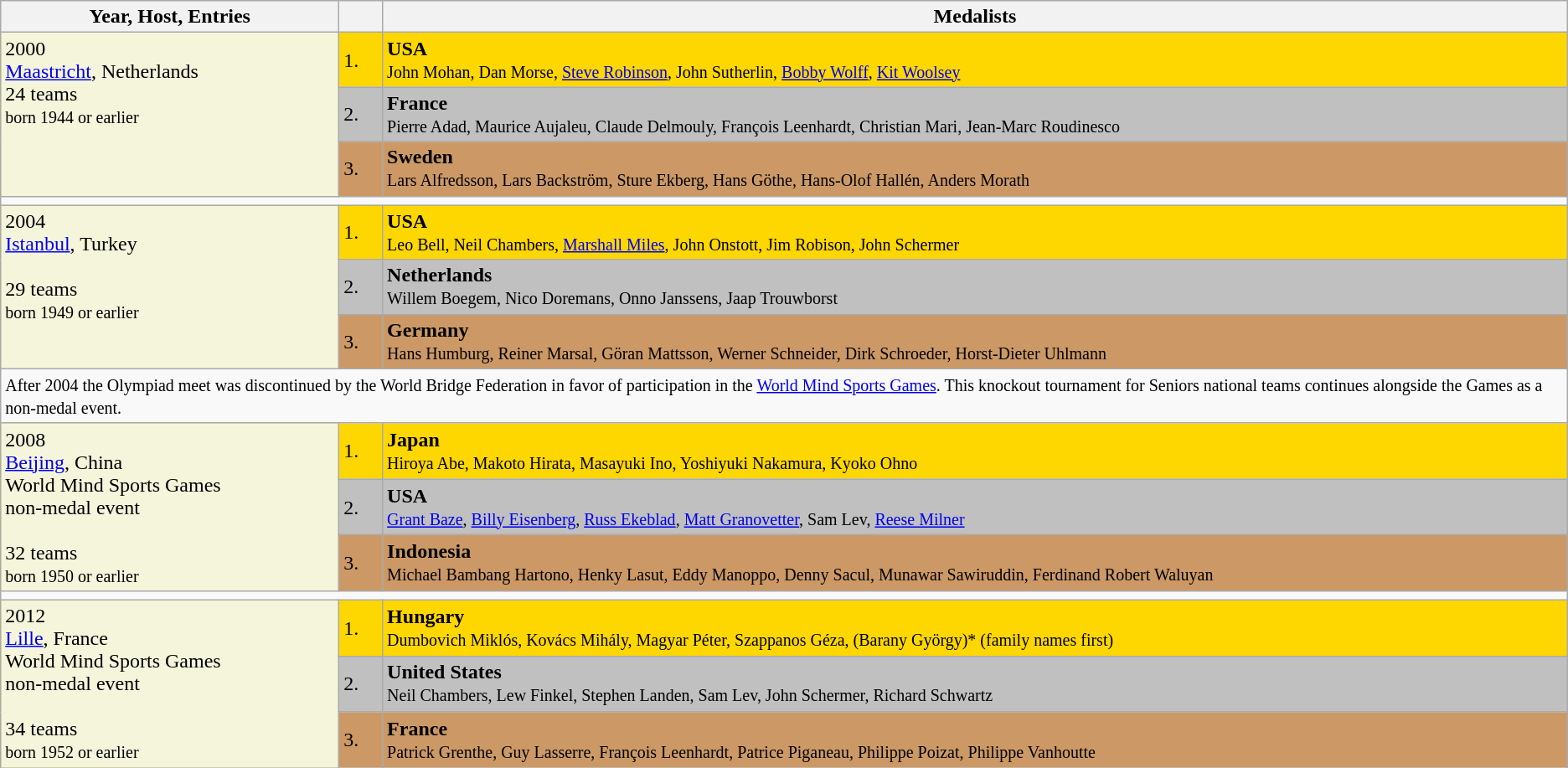<table class=wikitable>
<tr>
<th>Year, Host, Entries</th>
<th></th>
<th>Medalists</th>
</tr>
<tr style="background:gold;">
<td rowspan=3 bgcolor="beige" valign="Top">2000<br><a href='#'>Maastricht</a>, Netherlands<br>24 teams
<br><small>born 1944 or earlier</small></td>
<td>1. </td>
<td> <strong>USA</strong> <br><small>John Mohan, Dan Morse, <a href='#'>Steve Robinson</a>, John Sutherlin, <a href='#'>Bobby Wolff</a>, <a href='#'>Kit Woolsey</a></small></td>
</tr>
<tr style="background:silver;">
<td>2.</td>
<td> <strong>France</strong> <br><small>Pierre Adad, Maurice Aujaleu, Claude Delmouly, François Leenhardt, Christian Mari, Jean-Marc Roudinesco</small></td>
</tr>
<tr style="background:#c96;">
<td>3.</td>
<td> <strong>Sweden</strong> <br><small>Lars Alfredsson, Lars Backström, Sture Ekberg, Hans Göthe, Hans-Olof Hallén, Anders Morath</small></td>
</tr>
<tr>
<td colspan=3></td>
</tr>
<tr style="background:gold;">
<td rowspan="3" bgcolor="beige" valign="Top">2004<br><a href='#'>Istanbul</a>, Turkey
<br>
<br>29 teams
<br><small>born 1949 or earlier</small></td>
<td>1.</td>
<td> <strong>USA</strong> <br><small>Leo Bell, Neil Chambers, <a href='#'>Marshall Miles</a>, John Onstott, Jim Robison, John Schermer</small></td>
</tr>
<tr style="background:silver;">
<td>2.</td>
<td> <strong>Netherlands</strong> <br><small>Willem Boegem, Nico Doremans, Onno Janssens, Jaap Trouwborst</small></td>
</tr>
<tr style="background:#c96;">
<td>3.</td>
<td> <strong>Germany</strong> <br><small>Hans Humburg, Reiner Marsal, Göran Mattsson, Werner Schneider, Dirk Schroeder, Horst-Dieter Uhlmann</small></td>
</tr>
<tr>
<td colspan=3><small>After 2004 the Olympiad meet was discontinued by the World Bridge Federation in favor of participation in the <a href='#'>World Mind Sports Games</a>. This knockout tournament for Seniors national teams continues alongside the Games as a non-medal event.</small></td>
</tr>
<tr style="background:gold;">
<td rowspan="3"  style="background:beige; vertical-align:Top;">2008<br><a href='#'>Beijing</a>, China
<br>World Mind Sports Games  
<br>non-medal event
<br>
<br>32 teams 
<br><small>born 1950 or earlier</small></td>
<td>1.</td>
<td> <strong>Japan</strong> <br><small>Hiroya Abe, Makoto Hirata, Masayuki Ino, Yoshiyuki Nakamura, Kyoko Ohno</small></td>
</tr>
<tr style="background:silver;">
<td>2.</td>
<td> <strong>USA</strong> <br><small><a href='#'>Grant Baze</a>, <a href='#'>Billy Eisenberg</a>, <a href='#'>Russ Ekeblad</a>, <a href='#'>Matt Granovetter</a>, Sam Lev, <a href='#'>Reese Milner</a></small></td>
</tr>
<tr style="background:#c96;">
<td>3.</td>
<td> <strong>Indonesia</strong> <br><small>Michael Bambang Hartono, Henky Lasut, Eddy Manoppo, Denny Sacul, Munawar Sawiruddin, Ferdinand Robert Waluyan</small></td>
</tr>
<tr>
<td colspan=3></td>
</tr>
<tr style="background:gold;">
<td rowspan="3"  style="background:beige; vertical-align:Top;">2012<br><a href='#'>Lille</a>, France
<br>World Mind Sports Games  
<br>non-medal event
<br>
<br> 34 teams
<br><small>born 1952 or earlier</small></td>
<td>1.</td>
<td> <strong>Hungary</strong> <br><small>Dumbovich Miklós, Kovács Mihály, Magyar Péter, Szappanos Géza, (Barany György)* (family names first)</small> </td>
</tr>
<tr style="background:silver;">
<td>2.</td>
<td> <strong>United States</strong> <br><small>Neil Chambers, Lew Finkel, Stephen Landen, Sam Lev, John Schermer, Richard Schwartz</small></td>
</tr>
<tr style="background:#c96;">
<td>3.</td>
<td> <strong>France</strong> <br><small>Patrick Grenthe, Guy Lasserre, François Leenhardt, Patrice Piganeau, Philippe Poizat, Philippe Vanhoutte</small><br></td>
</tr>
</table>
